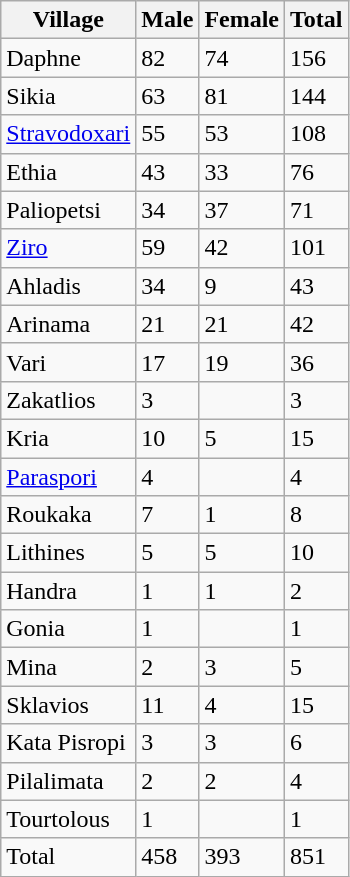<table class="wikitable">
<tr>
<th>Village</th>
<th>Male</th>
<th>Female</th>
<th>Total</th>
</tr>
<tr>
<td>Daphne</td>
<td>82</td>
<td>74</td>
<td>156</td>
</tr>
<tr>
<td>Sikia</td>
<td>63</td>
<td>81</td>
<td>144</td>
</tr>
<tr>
<td><a href='#'>Stravodoxari</a></td>
<td>55</td>
<td>53</td>
<td>108</td>
</tr>
<tr>
<td>Ethia</td>
<td>43</td>
<td>33</td>
<td>76</td>
</tr>
<tr>
<td>Paliopetsi</td>
<td>34</td>
<td>37</td>
<td>71</td>
</tr>
<tr>
<td><a href='#'>Ziro</a></td>
<td>59</td>
<td>42</td>
<td>101</td>
</tr>
<tr>
<td>Ahladis</td>
<td>34</td>
<td>9</td>
<td>43</td>
</tr>
<tr>
<td>Arinama</td>
<td>21</td>
<td>21</td>
<td>42</td>
</tr>
<tr>
<td>Vari</td>
<td>17</td>
<td>19</td>
<td>36</td>
</tr>
<tr>
<td>Zakatlios</td>
<td>3</td>
<td></td>
<td>3</td>
</tr>
<tr>
<td>Kria</td>
<td>10</td>
<td>5</td>
<td>15</td>
</tr>
<tr>
<td><a href='#'>Paraspori</a></td>
<td>4</td>
<td></td>
<td>4</td>
</tr>
<tr>
<td>Roukaka</td>
<td>7</td>
<td>1</td>
<td>8</td>
</tr>
<tr>
<td>Lithines</td>
<td>5</td>
<td>5</td>
<td>10</td>
</tr>
<tr>
<td>Handra</td>
<td>1</td>
<td>1</td>
<td>2</td>
</tr>
<tr>
<td>Gonia</td>
<td>1</td>
<td></td>
<td>1</td>
</tr>
<tr>
<td>Mina</td>
<td>2</td>
<td>3</td>
<td>5</td>
</tr>
<tr>
<td>Sklavios</td>
<td>11</td>
<td>4</td>
<td>15</td>
</tr>
<tr>
<td>Kata Pisropi</td>
<td>3</td>
<td>3</td>
<td>6</td>
</tr>
<tr>
<td>Pilalimata</td>
<td>2</td>
<td>2</td>
<td>4</td>
</tr>
<tr>
<td>Tourtolous</td>
<td>1</td>
<td></td>
<td>1</td>
</tr>
<tr>
<td>Total</td>
<td>458</td>
<td>393</td>
<td>851</td>
</tr>
</table>
